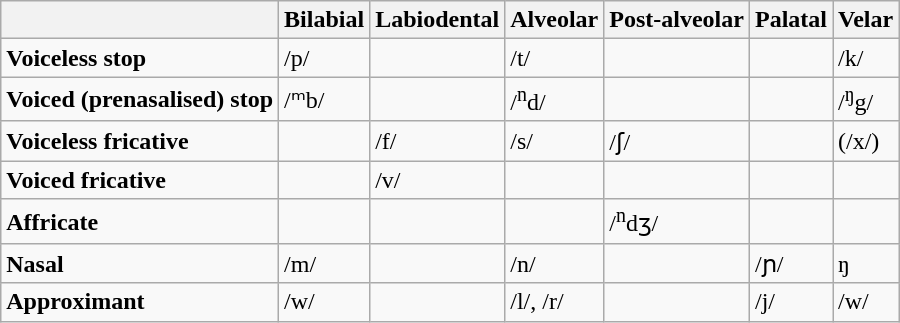<table class="wikitable">
<tr>
<th></th>
<th>Bilabial</th>
<th>Labiodental</th>
<th>Alveolar</th>
<th>Post-alveolar</th>
<th>Palatal</th>
<th>Velar</th>
</tr>
<tr>
<td><strong>Voiceless stop</strong></td>
<td>/p/</td>
<td></td>
<td>/t/</td>
<td></td>
<td></td>
<td>/k/</td>
</tr>
<tr>
<td><strong>Voiced (prenasalised) stop</strong></td>
<td>/ᵐb/</td>
<td></td>
<td>/<sup>n</sup>d/</td>
<td></td>
<td></td>
<td>/<sup>ŋ</sup>g/</td>
</tr>
<tr>
<td><strong>Voiceless fricative</strong></td>
<td></td>
<td>/f/</td>
<td>/s/</td>
<td>/ʃ/</td>
<td></td>
<td>(/x/)</td>
</tr>
<tr>
<td><strong>Voiced fricative</strong></td>
<td></td>
<td>/v/</td>
<td></td>
<td></td>
<td></td>
<td></td>
</tr>
<tr>
<td><strong>Affricate</strong></td>
<td></td>
<td></td>
<td></td>
<td>/<sup>n</sup>dʒ/</td>
<td></td>
<td></td>
</tr>
<tr>
<td><strong>Nasal</strong></td>
<td>/m/</td>
<td></td>
<td>/n/</td>
<td></td>
<td>/ɲ/</td>
<td>ŋ</td>
</tr>
<tr>
<td><strong>Approximant</strong></td>
<td>/w/</td>
<td></td>
<td>/l/, /r/</td>
<td></td>
<td>/j/</td>
<td>/w/</td>
</tr>
</table>
